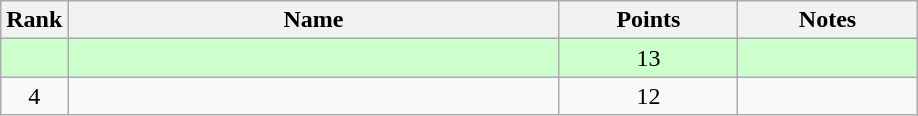<table class="wikitable" style="text-align:center;">
<tr>
<th>Rank</th>
<th style="width:20em;">Name</th>
<th style="width:7em;">Points</th>
<th style="width:7em;">Notes</th>
</tr>
<tr bgcolor=ccffcc>
<td></td>
<td align=left></td>
<td>13</td>
<td></td>
</tr>
<tr>
<td>4</td>
<td align=left></td>
<td>12</td>
<td></td>
</tr>
</table>
